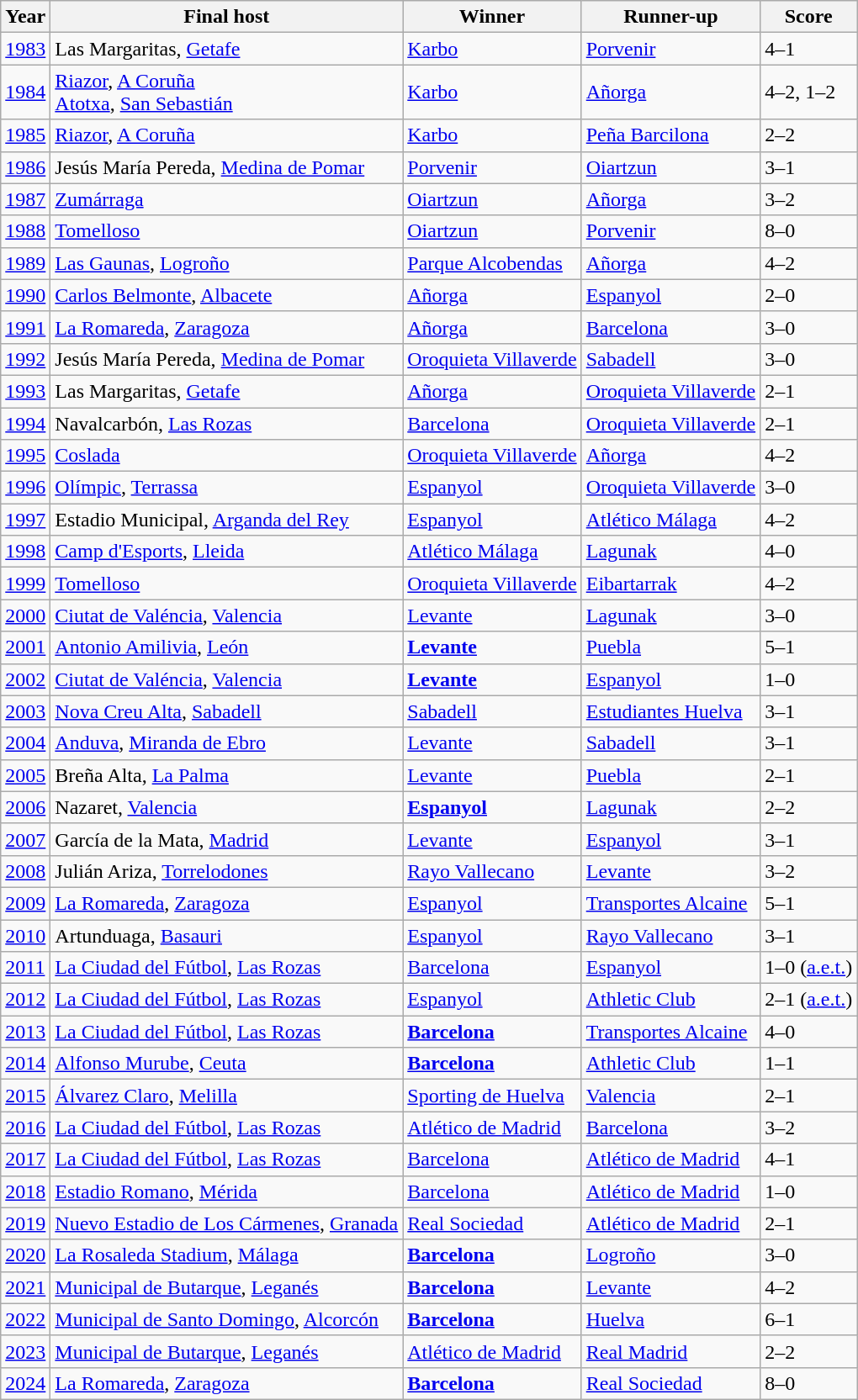<table class="wikitable">
<tr>
<th>Year</th>
<th>Final host</th>
<th>Winner</th>
<th>Runner-up</th>
<th>Score</th>
</tr>
<tr>
<td><a href='#'>1983</a></td>
<td>Las Margaritas, <a href='#'>Getafe</a></td>
<td><a href='#'>Karbo</a></td>
<td><a href='#'>Porvenir</a></td>
<td>4–1</td>
</tr>
<tr>
<td><a href='#'>1984</a></td>
<td><a href='#'>Riazor</a>, <a href='#'>A Coruña</a><br><a href='#'>Atotxa</a>, <a href='#'>San Sebastián</a></td>
<td><a href='#'>Karbo</a></td>
<td><a href='#'>Añorga</a></td>
<td>4–2, 1–2</td>
</tr>
<tr>
<td><a href='#'>1985</a></td>
<td><a href='#'>Riazor</a>, <a href='#'>A Coruña</a></td>
<td><a href='#'>Karbo</a></td>
<td><a href='#'>Peña Barcilona</a></td>
<td>2–2 </td>
</tr>
<tr>
<td><a href='#'>1986</a></td>
<td>Jesús María Pereda, <a href='#'>Medina de Pomar</a></td>
<td><a href='#'>Porvenir</a></td>
<td><a href='#'>Oiartzun</a></td>
<td>3–1</td>
</tr>
<tr>
<td><a href='#'>1987</a></td>
<td><a href='#'>Zumárraga</a></td>
<td><a href='#'>Oiartzun</a></td>
<td><a href='#'>Añorga</a></td>
<td>3–2</td>
</tr>
<tr>
<td><a href='#'>1988</a></td>
<td><a href='#'>Tomelloso</a></td>
<td><a href='#'>Oiartzun</a></td>
<td><a href='#'>Porvenir</a></td>
<td>8–0</td>
</tr>
<tr>
<td><a href='#'>1989</a></td>
<td><a href='#'>Las Gaunas</a>, <a href='#'>Logroño</a></td>
<td><a href='#'>Parque Alcobendas</a></td>
<td><a href='#'>Añorga</a></td>
<td>4–2</td>
</tr>
<tr>
<td><a href='#'>1990</a></td>
<td><a href='#'>Carlos Belmonte</a>, <a href='#'>Albacete</a></td>
<td><a href='#'>Añorga</a></td>
<td><a href='#'>Espanyol</a></td>
<td>2–0</td>
</tr>
<tr>
<td><a href='#'>1991</a></td>
<td><a href='#'>La Romareda</a>, <a href='#'>Zaragoza</a></td>
<td><a href='#'>Añorga</a></td>
<td><a href='#'>Barcelona</a></td>
<td>3–0</td>
</tr>
<tr>
<td><a href='#'>1992</a></td>
<td>Jesús María Pereda, <a href='#'>Medina de Pomar</a></td>
<td><a href='#'>Oroquieta Villaverde</a></td>
<td><a href='#'>Sabadell</a></td>
<td>3–0</td>
</tr>
<tr>
<td><a href='#'>1993</a></td>
<td>Las Margaritas, <a href='#'>Getafe</a></td>
<td><a href='#'>Añorga</a></td>
<td><a href='#'>Oroquieta Villaverde</a></td>
<td>2–1</td>
</tr>
<tr>
<td><a href='#'>1994</a></td>
<td>Navalcarbón, <a href='#'>Las Rozas</a></td>
<td><a href='#'>Barcelona</a></td>
<td><a href='#'>Oroquieta Villaverde</a></td>
<td>2–1</td>
</tr>
<tr>
<td><a href='#'>1995</a></td>
<td><a href='#'>Coslada</a></td>
<td><a href='#'>Oroquieta Villaverde</a></td>
<td><a href='#'>Añorga</a></td>
<td>4–2</td>
</tr>
<tr>
<td><a href='#'>1996</a></td>
<td><a href='#'>Olímpic</a>, <a href='#'>Terrassa</a></td>
<td><a href='#'>Espanyol</a></td>
<td><a href='#'>Oroquieta Villaverde</a></td>
<td>3–0</td>
</tr>
<tr>
<td><a href='#'>1997</a></td>
<td>Estadio Municipal, <a href='#'>Arganda del Rey</a></td>
<td><a href='#'>Espanyol</a></td>
<td><a href='#'>Atlético Málaga</a></td>
<td>4–2</td>
</tr>
<tr>
<td><a href='#'>1998</a></td>
<td><a href='#'>Camp d'Esports</a>, <a href='#'>Lleida</a></td>
<td><a href='#'>Atlético Málaga</a></td>
<td><a href='#'>Lagunak</a></td>
<td>4–0</td>
</tr>
<tr>
<td><a href='#'>1999</a></td>
<td><a href='#'>Tomelloso</a></td>
<td><a href='#'>Oroquieta Villaverde</a></td>
<td><a href='#'>Eibartarrak</a></td>
<td>4–2</td>
</tr>
<tr>
<td><a href='#'>2000</a></td>
<td><a href='#'>Ciutat de Valéncia</a>, <a href='#'>Valencia</a></td>
<td><a href='#'>Levante</a></td>
<td><a href='#'>Lagunak</a></td>
<td>3–0</td>
</tr>
<tr>
<td><a href='#'>2001</a></td>
<td><a href='#'>Antonio Amilivia</a>, <a href='#'>León</a></td>
<td><strong><a href='#'>Levante</a></strong></td>
<td><a href='#'>Puebla</a></td>
<td>5–1</td>
</tr>
<tr>
<td><a href='#'>2002</a></td>
<td><a href='#'>Ciutat de Valéncia</a>, <a href='#'>Valencia</a></td>
<td><strong><a href='#'>Levante</a></strong></td>
<td><a href='#'>Espanyol</a></td>
<td>1–0</td>
</tr>
<tr>
<td><a href='#'>2003</a></td>
<td><a href='#'>Nova Creu Alta</a>, <a href='#'>Sabadell</a></td>
<td><a href='#'>Sabadell</a></td>
<td><a href='#'>Estudiantes Huelva</a></td>
<td>3–1</td>
</tr>
<tr>
<td><a href='#'>2004</a></td>
<td><a href='#'>Anduva</a>, <a href='#'>Miranda de Ebro</a></td>
<td><a href='#'>Levante</a></td>
<td><a href='#'>Sabadell</a></td>
<td>3–1 </td>
</tr>
<tr>
<td><a href='#'>2005</a></td>
<td>Breña Alta, <a href='#'>La Palma</a></td>
<td><a href='#'>Levante</a></td>
<td><a href='#'>Puebla</a></td>
<td>2–1</td>
</tr>
<tr>
<td><a href='#'>2006</a></td>
<td>Nazaret, <a href='#'>Valencia</a></td>
<td><strong><a href='#'>Espanyol</a></strong></td>
<td><a href='#'>Lagunak</a></td>
<td>2–2 </td>
</tr>
<tr>
<td><a href='#'>2007</a></td>
<td>García de la Mata, <a href='#'>Madrid</a></td>
<td><a href='#'>Levante</a></td>
<td><a href='#'>Espanyol</a></td>
<td>3–1</td>
</tr>
<tr>
<td><a href='#'>2008</a></td>
<td>Julián Ariza, <a href='#'>Torrelodones</a></td>
<td><a href='#'>Rayo Vallecano</a></td>
<td><a href='#'>Levante</a></td>
<td>3–2</td>
</tr>
<tr>
<td><a href='#'>2009</a></td>
<td><a href='#'>La Romareda</a>, <a href='#'>Zaragoza</a></td>
<td><a href='#'>Espanyol</a></td>
<td><a href='#'>Transportes Alcaine</a></td>
<td>5–1</td>
</tr>
<tr>
<td><a href='#'>2010</a></td>
<td>Artunduaga, <a href='#'>Basauri</a></td>
<td><a href='#'>Espanyol</a></td>
<td><a href='#'>Rayo Vallecano</a></td>
<td>3–1</td>
</tr>
<tr>
<td><a href='#'>2011</a></td>
<td><a href='#'>La Ciudad del Fútbol</a>, <a href='#'>Las Rozas</a></td>
<td><a href='#'>Barcelona</a></td>
<td><a href='#'>Espanyol</a></td>
<td>1–0 (<a href='#'>a.e.t.</a>)</td>
</tr>
<tr>
<td><a href='#'>2012</a></td>
<td><a href='#'>La Ciudad del Fútbol</a>, <a href='#'>Las Rozas</a></td>
<td><a href='#'>Espanyol</a></td>
<td><a href='#'>Athletic Club</a></td>
<td>2–1 (<a href='#'>a.e.t.</a>)</td>
</tr>
<tr>
<td><a href='#'>2013</a></td>
<td><a href='#'>La Ciudad del Fútbol</a>, <a href='#'>Las Rozas</a></td>
<td><strong><a href='#'>Barcelona</a></strong></td>
<td><a href='#'>Transportes Alcaine</a></td>
<td>4–0</td>
</tr>
<tr>
<td><a href='#'>2014</a></td>
<td><a href='#'>Alfonso Murube</a>, <a href='#'>Ceuta</a></td>
<td><strong><a href='#'>Barcelona</a></strong></td>
<td><a href='#'>Athletic Club</a></td>
<td>1–1 </td>
</tr>
<tr>
<td><a href='#'>2015</a></td>
<td><a href='#'>Álvarez Claro</a>, <a href='#'>Melilla</a></td>
<td><a href='#'>Sporting de Huelva</a></td>
<td><a href='#'>Valencia</a></td>
<td>2–1</td>
</tr>
<tr>
<td><a href='#'>2016</a></td>
<td><a href='#'>La Ciudad del Fútbol</a>, <a href='#'>Las Rozas</a></td>
<td><a href='#'>Atlético de Madrid</a></td>
<td><a href='#'>Barcelona</a></td>
<td>3–2</td>
</tr>
<tr>
<td><a href='#'>2017</a></td>
<td><a href='#'>La Ciudad del Fútbol</a>, <a href='#'>Las Rozas</a></td>
<td><a href='#'>Barcelona</a></td>
<td><a href='#'>Atlético de Madrid</a></td>
<td>4–1</td>
</tr>
<tr>
<td><a href='#'>2018</a></td>
<td><a href='#'>Estadio Romano</a>, <a href='#'>Mérida</a></td>
<td><a href='#'>Barcelona</a></td>
<td><a href='#'>Atlético de Madrid</a></td>
<td>1–0 </td>
</tr>
<tr>
<td><a href='#'>2019</a></td>
<td><a href='#'>Nuevo Estadio de Los Cármenes</a>, <a href='#'>Granada</a></td>
<td><a href='#'>Real Sociedad</a></td>
<td><a href='#'>Atlético de Madrid</a></td>
<td>2–1</td>
</tr>
<tr>
<td><a href='#'>2020</a></td>
<td><a href='#'>La Rosaleda Stadium</a>, <a href='#'>Málaga</a></td>
<td><strong><a href='#'>Barcelona</a></strong></td>
<td><a href='#'>Logroño</a></td>
<td>3–0</td>
</tr>
<tr>
<td><a href='#'>2021</a></td>
<td><a href='#'>Municipal de Butarque</a>, <a href='#'>Leganés</a></td>
<td><strong><a href='#'>Barcelona</a></strong></td>
<td><a href='#'>Levante</a></td>
<td>4–2</td>
</tr>
<tr>
<td><a href='#'>2022</a></td>
<td><a href='#'>Municipal de Santo Domingo</a>, <a href='#'>Alcorcón</a></td>
<td><strong><a href='#'>Barcelona</a></strong></td>
<td><a href='#'>Huelva</a></td>
<td>6–1</td>
</tr>
<tr>
<td><a href='#'>2023</a></td>
<td><a href='#'>Municipal de Butarque</a>, <a href='#'>Leganés</a></td>
<td><a href='#'>Atlético de Madrid</a></td>
<td><a href='#'>Real Madrid</a></td>
<td>2–2 </td>
</tr>
<tr>
<td><a href='#'>2024</a></td>
<td><a href='#'>La Romareda</a>, <a href='#'>Zaragoza</a></td>
<td><strong><a href='#'>Barcelona</a></strong></td>
<td><a href='#'>Real Sociedad</a></td>
<td>8–0</td>
</tr>
</table>
